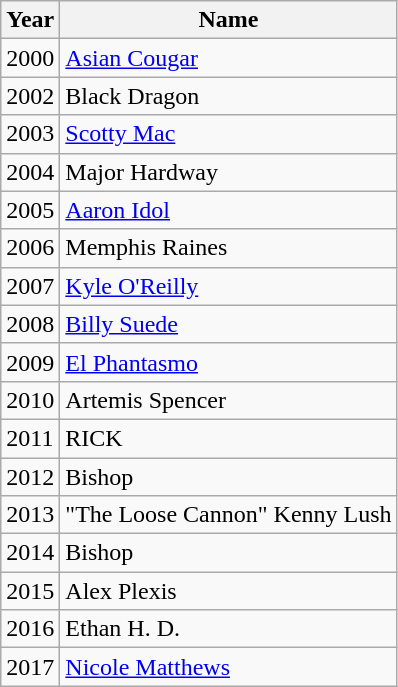<table class="wikitable" style="margin-left:1em">
<tr>
<th>Year</th>
<th>Name</th>
</tr>
<tr>
<td>2000</td>
<td><a href='#'>Asian Cougar</a></td>
</tr>
<tr>
<td>2002</td>
<td>Black Dragon </td>
</tr>
<tr>
<td>2003</td>
<td><a href='#'>Scotty Mac</a></td>
</tr>
<tr>
<td>2004</td>
<td>Major Hardway</td>
</tr>
<tr>
<td>2005</td>
<td><a href='#'>Aaron Idol</a></td>
</tr>
<tr>
<td>2006</td>
<td>Memphis Raines</td>
</tr>
<tr>
<td>2007</td>
<td><a href='#'>Kyle O'Reilly</a></td>
</tr>
<tr>
<td>2008</td>
<td><a href='#'>Billy Suede</a></td>
</tr>
<tr>
<td>2009</td>
<td><a href='#'>El Phantasmo</a></td>
</tr>
<tr>
<td>2010</td>
<td>Artemis Spencer</td>
</tr>
<tr>
<td>2011</td>
<td>RICK</td>
</tr>
<tr>
<td>2012</td>
<td>Bishop</td>
</tr>
<tr>
<td>2013</td>
<td>"The Loose Cannon" Kenny Lush</td>
</tr>
<tr>
<td>2014</td>
<td>Bishop</td>
</tr>
<tr>
<td>2015</td>
<td>Alex Plexis</td>
</tr>
<tr>
<td>2016</td>
<td>Ethan H. D.</td>
</tr>
<tr>
<td>2017</td>
<td><a href='#'>Nicole Matthews</a></td>
</tr>
</table>
